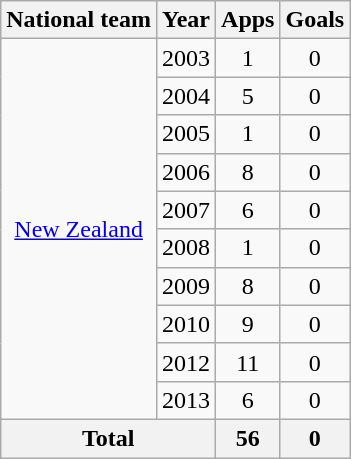<table class="wikitable" style="text-align: center;">
<tr>
<th>National team</th>
<th>Year</th>
<th>Apps</th>
<th>Goals</th>
</tr>
<tr>
<td rowspan="10"><a href='#'>New Zealand</a></td>
<td>2003</td>
<td>1</td>
<td>0</td>
</tr>
<tr>
<td>2004</td>
<td>5</td>
<td>0</td>
</tr>
<tr>
<td>2005</td>
<td>1</td>
<td>0</td>
</tr>
<tr>
<td>2006</td>
<td>8</td>
<td>0</td>
</tr>
<tr>
<td>2007</td>
<td>6</td>
<td>0</td>
</tr>
<tr>
<td>2008</td>
<td>1</td>
<td>0</td>
</tr>
<tr>
<td>2009</td>
<td>8</td>
<td>0</td>
</tr>
<tr>
<td>2010</td>
<td>9</td>
<td>0</td>
</tr>
<tr>
<td>2012</td>
<td>11</td>
<td>0</td>
</tr>
<tr>
<td>2013</td>
<td>6</td>
<td>0</td>
</tr>
<tr>
<th colspan="2">Total</th>
<th>56</th>
<th>0</th>
</tr>
</table>
